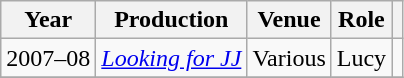<table class="wikitable">
<tr>
<th scope="col">Year</th>
<th scope="col">Production</th>
<th scope="col">Venue</th>
<th scope="col">Role</th>
<th scope="col" class="unsortable"></th>
</tr>
<tr>
<td>2007–08</td>
<td><em><a href='#'>Looking for JJ</a></em></td>
<td>Various</td>
<td>Lucy</td>
<td style="text-align:center;"></td>
</tr>
<tr>
</tr>
</table>
